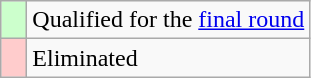<table class="wikitable">
<tr>
<td width=10px bgcolor=#ccffcc></td>
<td>Qualified for the <a href='#'>final round</a></td>
</tr>
<tr>
<td bgcolor=#ffcccc></td>
<td>Eliminated</td>
</tr>
</table>
